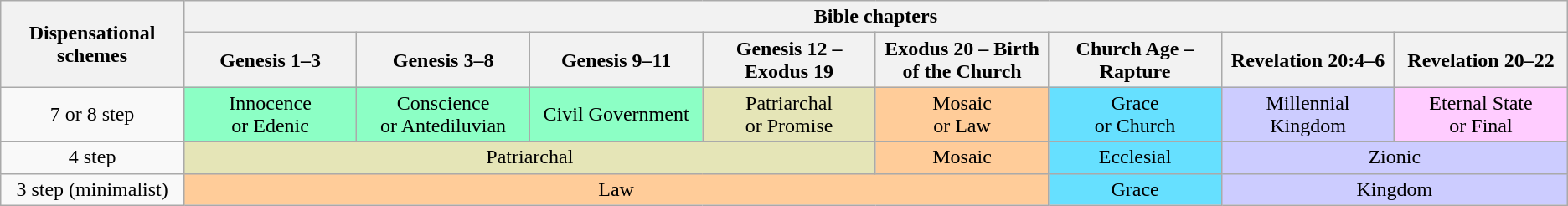<table class="wikitable" style="text-align:center">
<tr>
<th rowspan="2" style="width:8%">Dispensational schemes</th>
<th colspan="8" rowspan="1">Bible chapters</th>
</tr>
<tr>
<th style="width:8%">Genesis 1–3</th>
<th style="width:8%">Genesis 3–8</th>
<th style="width:8%">Genesis 9–11</th>
<th style="width:8%">Genesis 12 – Exodus 19</th>
<th style="width:8%">Exodus 20 – Birth of the Church</th>
<th style="width:8%">Church Age – Rapture</th>
<th style="width:8%">Revelation 20:4–6</th>
<th style="width:8%">Revelation 20–22</th>
</tr>
<tr>
<td>7 or 8 step</td>
<td style="background-color:#8cffc5">Innocence <br> or Edenic</td>
<td style="background-color:#8cffc5">Conscience <br> or Antediluvian</td>
<td style="background-color:#8cffc5">Civil Government</td>
<td style="background-color:#e5e5b7">Patriarchal <br> or Promise</td>
<td style="background-color:#ffcc99">Mosaic <br> or Law</td>
<td style="background-color:#66e0ff">Grace <br> or Church</td>
<td style="background-color:#ccccff">Millennial Kingdom</td>
<td style="background-color:#FFCCFF">Eternal State <br> or Final</td>
</tr>
<tr>
<td>4 step</td>
<td colspan="4" style="background-color:#e5e5b7">Patriarchal</td>
<td style="background-color:#ffcc99">Mosaic</td>
<td style="background-color:#66e0ff">Ecclesial</td>
<td colspan="2" style="background-color:#ccccff">Zionic</td>
</tr>
<tr>
<td>3 step (minimalist)</td>
<td colspan="5" style="background-color:#ffcc99">Law</td>
<td style="background-color:#66e0ff">Grace</td>
<td colspan="2" style="background-color:#ccccff">Kingdom</td>
</tr>
</table>
